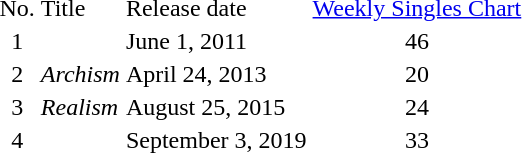<table>
<tr>
<td>No.</td>
<td>Title</td>
<td>Release date</td>
<td><a href='#'>Weekly Singles Chart</a></td>
</tr>
<tr>
<td align="center">1</td>
<td></td>
<td>June 1, 2011</td>
<td align="center">46</td>
</tr>
<tr>
<td align="center">2</td>
<td><em>Archism</em></td>
<td>April 24, 2013</td>
<td align="center">20</td>
</tr>
<tr>
<td align="center">3</td>
<td><em>Realism</em></td>
<td>August 25, 2015</td>
<td align="center">24</td>
</tr>
<tr>
<td align="center">4</td>
<td></td>
<td>September 3, 2019</td>
<td align="center">33</td>
</tr>
</table>
